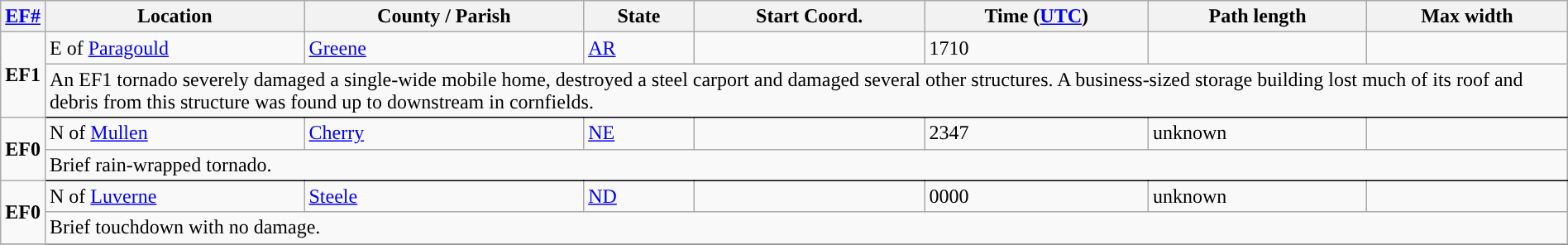<table class="wikitable sortable" style="width:100%;">
<tr>
<th scope="col" width="2%" align="center"><a href='#'>EF#</a></th>
<th scope="col" align="center" class="unsortable">Location</th>
<th scope="col" align="center" class="unsortable">County / Parish</th>
<th scope="col" align="center">State</th>
<th scope="col" align="center" data-sort-type="number">Start Coord.</th>
<th scope="col" align="center" data-sort-type="number">Time (<a href='#'>UTC</a>)</th>
<th scope="col" align="center" data-sort-type="number">Path length</th>
<th scope="col" align="center" data-sort-type="number">Max width</th>
</tr>
<tr>
<td rowspan="2" align="center"><strong>EF1</strong></td>
<td>E of <a href='#'>Paragould</a></td>
<td><a href='#'>Greene</a></td>
<td><a href='#'>AR</a></td>
<td></td>
<td>1710</td>
<td></td>
<td></td>
</tr>
<tr class="expand-child">
<td colspan="8" style=" border-bottom: 1px solid black;">An EF1 tornado severely damaged a single-wide mobile home, destroyed a steel carport and damaged several other structures. A business-sized storage building lost much of its roof and debris from this structure was found up to  downstream in cornfields.</td>
</tr>
<tr>
<td rowspan="2" align="center"><strong>EF0</strong></td>
<td>N of <a href='#'>Mullen</a></td>
<td><a href='#'>Cherry</a></td>
<td><a href='#'>NE</a></td>
<td></td>
<td>2347</td>
<td>unknown</td>
<td></td>
</tr>
<tr class="expand-child">
<td colspan="8" style=" border-bottom: 1px solid black;">Brief rain-wrapped tornado.</td>
</tr>
<tr>
<td rowspan="2" align="center"><strong>EF0</strong></td>
<td>N of <a href='#'>Luverne</a></td>
<td><a href='#'>Steele</a></td>
<td><a href='#'>ND</a></td>
<td></td>
<td>0000</td>
<td>unknown</td>
<td></td>
</tr>
<tr class="expand-child">
<td colspan="8" style=" border-bottom: 1px solid black;">Brief touchdown with no damage.</td>
</tr>
<tr>
</tr>
</table>
